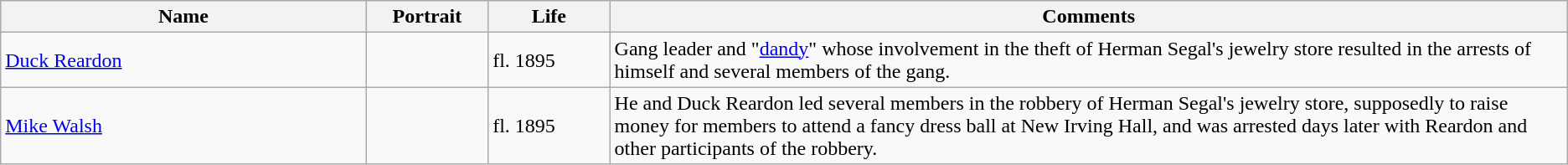<table class=wikitable>
<tr>
<th width="21%">Name</th>
<th width="7%">Portrait</th>
<th width="7%">Life</th>
<th width="55%">Comments</th>
</tr>
<tr>
<td><a href='#'>Duck Reardon</a></td>
<td></td>
<td>fl. 1895</td>
<td>Gang leader and "<a href='#'>dandy</a>" whose involvement in the theft of Herman Segal's jewelry store resulted in the arrests of himself and several members of the gang.</td>
</tr>
<tr>
<td><a href='#'>Mike Walsh</a></td>
<td></td>
<td>fl. 1895</td>
<td>He and Duck Reardon led several members in the robbery of Herman Segal's jewelry store, supposedly to raise money for members to attend a fancy dress ball at New Irving Hall, and was arrested days later with Reardon and other participants of the robbery.</td>
</tr>
</table>
